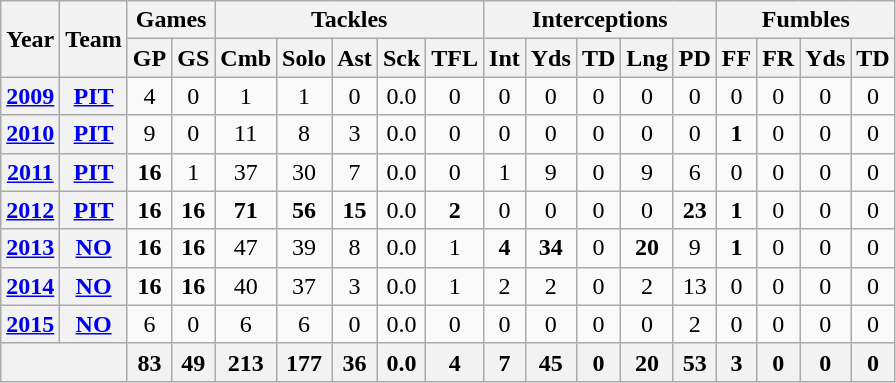<table class="wikitable" style="text-align:center">
<tr>
<th rowspan="2">Year</th>
<th rowspan="2">Team</th>
<th colspan="2">Games</th>
<th colspan="5">Tackles</th>
<th colspan="5">Interceptions</th>
<th colspan="4">Fumbles</th>
</tr>
<tr>
<th>GP</th>
<th>GS</th>
<th>Cmb</th>
<th>Solo</th>
<th>Ast</th>
<th>Sck</th>
<th>TFL</th>
<th>Int</th>
<th>Yds</th>
<th>TD</th>
<th>Lng</th>
<th>PD</th>
<th>FF</th>
<th>FR</th>
<th>Yds</th>
<th>TD</th>
</tr>
<tr>
<th><a href='#'>2009</a></th>
<th><a href='#'>PIT</a></th>
<td>4</td>
<td>0</td>
<td>1</td>
<td>1</td>
<td>0</td>
<td>0.0</td>
<td>0</td>
<td>0</td>
<td>0</td>
<td>0</td>
<td>0</td>
<td>0</td>
<td>0</td>
<td>0</td>
<td>0</td>
<td>0</td>
</tr>
<tr>
<th><a href='#'>2010</a></th>
<th><a href='#'>PIT</a></th>
<td>9</td>
<td>0</td>
<td>11</td>
<td>8</td>
<td>3</td>
<td>0.0</td>
<td>0</td>
<td>0</td>
<td>0</td>
<td>0</td>
<td>0</td>
<td>0</td>
<td><strong>1</strong></td>
<td>0</td>
<td>0</td>
<td>0</td>
</tr>
<tr>
<th><a href='#'>2011</a></th>
<th><a href='#'>PIT</a></th>
<td><strong>16</strong></td>
<td>1</td>
<td>37</td>
<td>30</td>
<td>7</td>
<td>0.0</td>
<td>0</td>
<td>1</td>
<td>9</td>
<td>0</td>
<td>9</td>
<td>6</td>
<td>0</td>
<td>0</td>
<td>0</td>
<td>0</td>
</tr>
<tr>
<th><a href='#'>2012</a></th>
<th><a href='#'>PIT</a></th>
<td><strong>16</strong></td>
<td><strong>16</strong></td>
<td><strong>71</strong></td>
<td><strong>56</strong></td>
<td><strong>15</strong></td>
<td>0.0</td>
<td><strong>2</strong></td>
<td>0</td>
<td>0</td>
<td>0</td>
<td>0</td>
<td><strong>23</strong></td>
<td><strong>1</strong></td>
<td>0</td>
<td>0</td>
<td>0</td>
</tr>
<tr>
<th><a href='#'>2013</a></th>
<th><a href='#'>NO</a></th>
<td><strong>16</strong></td>
<td><strong>16</strong></td>
<td>47</td>
<td>39</td>
<td>8</td>
<td>0.0</td>
<td>1</td>
<td><strong>4</strong></td>
<td><strong>34</strong></td>
<td>0</td>
<td><strong>20</strong></td>
<td>9</td>
<td><strong>1</strong></td>
<td>0</td>
<td>0</td>
<td>0</td>
</tr>
<tr>
<th><a href='#'>2014</a></th>
<th><a href='#'>NO</a></th>
<td><strong>16</strong></td>
<td><strong>16</strong></td>
<td>40</td>
<td>37</td>
<td>3</td>
<td>0.0</td>
<td>1</td>
<td>2</td>
<td>2</td>
<td>0</td>
<td>2</td>
<td>13</td>
<td>0</td>
<td>0</td>
<td>0</td>
<td>0</td>
</tr>
<tr>
<th><a href='#'>2015</a></th>
<th><a href='#'>NO</a></th>
<td>6</td>
<td>0</td>
<td>6</td>
<td>6</td>
<td>0</td>
<td>0.0</td>
<td>0</td>
<td>0</td>
<td>0</td>
<td>0</td>
<td>0</td>
<td>2</td>
<td>0</td>
<td>0</td>
<td>0</td>
<td>0</td>
</tr>
<tr>
<th colspan="2"></th>
<th>83</th>
<th>49</th>
<th>213</th>
<th>177</th>
<th>36</th>
<th>0.0</th>
<th>4</th>
<th>7</th>
<th>45</th>
<th>0</th>
<th>20</th>
<th>53</th>
<th>3</th>
<th>0</th>
<th>0</th>
<th>0</th>
</tr>
</table>
